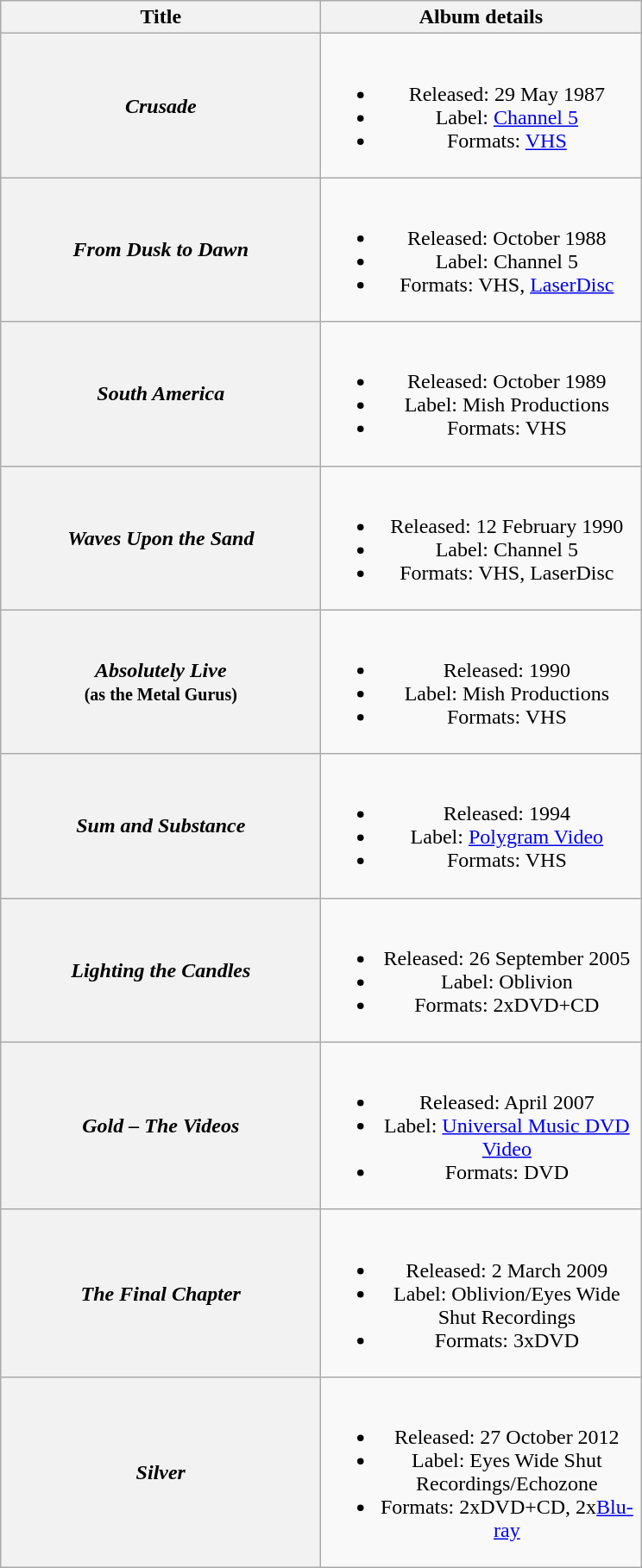<table class="wikitable plainrowheaders" style="text-align:center;">
<tr>
<th scope="col" style="width:15em;">Title</th>
<th scope="col" style="width:15em;">Album details</th>
</tr>
<tr>
<th scope="row"><em>Crusade</em></th>
<td><br><ul><li>Released: 29 May 1987</li><li>Label: <a href='#'>Channel 5</a></li><li>Formats: <a href='#'>VHS</a></li></ul></td>
</tr>
<tr>
<th scope="row"><em>From Dusk to Dawn</em></th>
<td><br><ul><li>Released: October 1988</li><li>Label: Channel 5</li><li>Formats: VHS, <a href='#'>LaserDisc</a></li></ul></td>
</tr>
<tr>
<th scope="row"><em>South America</em></th>
<td><br><ul><li>Released: October 1989</li><li>Label: Mish Productions</li><li>Formats: VHS</li></ul></td>
</tr>
<tr>
<th scope="row"><em>Waves Upon the Sand</em></th>
<td><br><ul><li>Released: 12 February 1990</li><li>Label: Channel 5</li><li>Formats: VHS, LaserDisc</li></ul></td>
</tr>
<tr>
<th scope="row"><em>Absolutely Live</em><br><small>(as the Metal Gurus)</small></th>
<td><br><ul><li>Released: 1990</li><li>Label: Mish Productions</li><li>Formats: VHS</li></ul></td>
</tr>
<tr>
<th scope="row"><em>Sum and Substance</em></th>
<td><br><ul><li>Released: 1994</li><li>Label: <a href='#'>Polygram Video</a></li><li>Formats: VHS</li></ul></td>
</tr>
<tr>
<th scope="row"><em>Lighting the Candles</em></th>
<td><br><ul><li>Released: 26 September 2005</li><li>Label: Oblivion</li><li>Formats: 2xDVD+CD</li></ul></td>
</tr>
<tr>
<th scope="row"><em>Gold – The Videos</em></th>
<td><br><ul><li>Released: April 2007</li><li>Label: <a href='#'>Universal Music DVD Video</a></li><li>Formats: DVD</li></ul></td>
</tr>
<tr>
<th scope="row"><em>The Final Chapter</em></th>
<td><br><ul><li>Released: 2 March 2009</li><li>Label: Oblivion/Eyes Wide Shut Recordings</li><li>Formats: 3xDVD</li></ul></td>
</tr>
<tr>
<th scope="row"><em>Silver</em></th>
<td><br><ul><li>Released: 27 October 2012</li><li>Label: Eyes Wide Shut Recordings/Echozone</li><li>Formats: 2xDVD+CD, 2x<a href='#'>Blu-ray</a></li></ul></td>
</tr>
</table>
